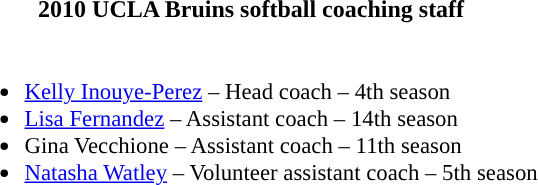<table class="toccolours">
<tr>
<th colspan=9>2010 UCLA Bruins softball coaching staff</th>
</tr>
<tr>
<td style="text-align: left; font-size: 95%;" valign="top"><br><ul><li><a href='#'>Kelly Inouye-Perez</a> – Head coach – 4th season</li><li><a href='#'>Lisa Fernandez</a> – Assistant coach – 14th season</li><li>Gina Vecchione – Assistant coach – 11th season</li><li><a href='#'>Natasha Watley</a> – Volunteer assistant coach – 5th season</li></ul></td>
</tr>
</table>
